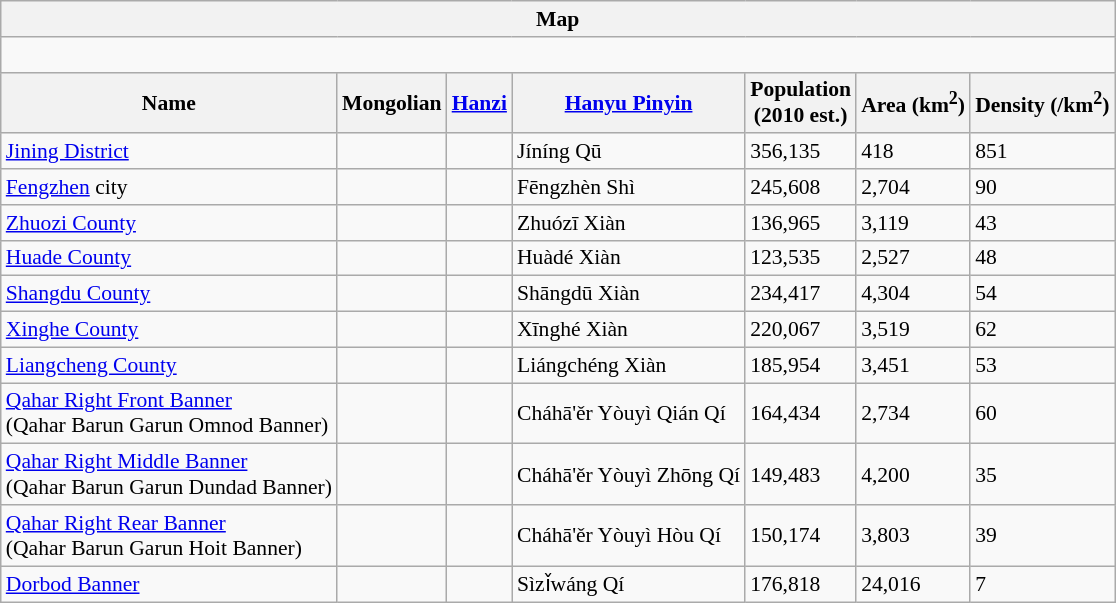<table class="wikitable"  style="font-size:90%;" align=center>
<tr>
<th colspan="8" align="center">Map</th>
</tr>
<tr>
<td colspan="8" align="center"><div><br> 












</div></td>
</tr>
<tr>
<th>Name</th>
<th>Mongolian</th>
<th><a href='#'>Hanzi</a></th>
<th><a href='#'>Hanyu Pinyin</a></th>
<th>Population<br>(2010 est.)</th>
<th>Area (km<sup>2</sup>)</th>
<th>Density (/km<sup>2</sup>)</th>
</tr>
<tr>
<td><a href='#'>Jining District</a></td>
<td><br></td>
<td></td>
<td>Jíníng Qū</td>
<td>356,135</td>
<td>418</td>
<td>851</td>
</tr>
<tr>
<td><a href='#'>Fengzhen</a> city</td>
<td><br></td>
<td></td>
<td>Fēngzhèn Shì</td>
<td>245,608</td>
<td>2,704</td>
<td>90</td>
</tr>
<tr>
<td><a href='#'>Zhuozi County</a></td>
<td><br></td>
<td></td>
<td>Zhuózī Xiàn</td>
<td>136,965</td>
<td>3,119</td>
<td>43</td>
</tr>
<tr>
<td><a href='#'>Huade County</a></td>
<td><br></td>
<td></td>
<td>Huàdé Xiàn</td>
<td>123,535</td>
<td>2,527</td>
<td>48</td>
</tr>
<tr>
<td><a href='#'>Shangdu County</a></td>
<td><br></td>
<td></td>
<td>Shāngdū Xiàn</td>
<td>234,417</td>
<td>4,304</td>
<td>54</td>
</tr>
<tr>
<td><a href='#'>Xinghe County</a></td>
<td><br></td>
<td></td>
<td>Xīnghé Xiàn</td>
<td>220,067</td>
<td>3,519</td>
<td>62</td>
</tr>
<tr>
<td><a href='#'>Liangcheng County</a></td>
<td><br></td>
<td></td>
<td>Liángchéng Xiàn</td>
<td>185,954</td>
<td>3,451</td>
<td>53</td>
</tr>
<tr>
<td><a href='#'>Qahar Right Front Banner</a><br>(Qahar Barun Garun Omnod Banner)</td>
<td><br></td>
<td></td>
<td>Cháhā'ěr Yòuyì Qián Qí</td>
<td>164,434</td>
<td>2,734</td>
<td>60</td>
</tr>
<tr>
<td><a href='#'>Qahar Right Middle Banner</a><br>(Qahar Barun Garun Dundad Banner)</td>
<td><br></td>
<td></td>
<td>Cháhā'ěr Yòuyì Zhōng Qí</td>
<td>149,483</td>
<td>4,200</td>
<td>35</td>
</tr>
<tr>
<td><a href='#'>Qahar Right Rear Banner</a><br>(Qahar Barun Garun Hoit Banner)</td>
<td><br></td>
<td></td>
<td>Cháhā'ěr Yòuyì Hòu Qí</td>
<td>150,174</td>
<td>3,803</td>
<td>39</td>
</tr>
<tr>
<td><a href='#'>Dorbod Banner</a></td>
<td><br></td>
<td></td>
<td>Sìzǐwáng Qí</td>
<td>176,818</td>
<td>24,016</td>
<td>7</td>
</tr>
</table>
